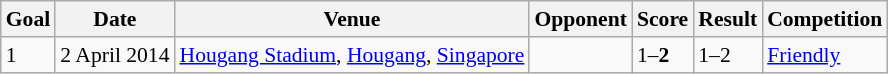<table class="wikitable" style="font-size:90%">
<tr>
<th>Goal</th>
<th>Date</th>
<th>Venue</th>
<th>Opponent</th>
<th>Score</th>
<th>Result</th>
<th>Competition</th>
</tr>
<tr>
<td>1</td>
<td>2 April 2014</td>
<td><a href='#'>Hougang Stadium</a>, <a href='#'>Hougang</a>, <a href='#'>Singapore</a></td>
<td></td>
<td>1–<strong>2</strong></td>
<td>1–2</td>
<td><a href='#'>Friendly</a></td>
</tr>
</table>
